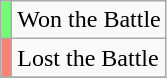<table class="wikitable sortable">
<tr>
<td style="background:#73FB76;"></td>
<td>Won the Battle</td>
</tr>
<tr>
<td style="background:salmon"></td>
<td>Lost the Battle</td>
</tr>
<tr>
</tr>
</table>
